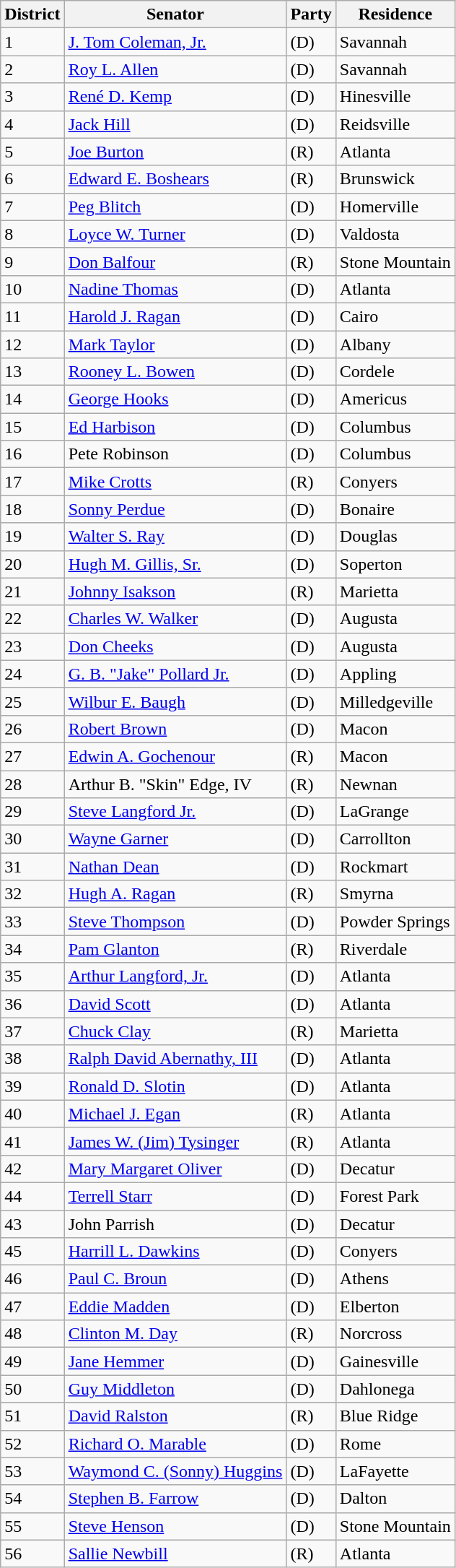<table class="wikitable sortable">
<tr>
<th>District</th>
<th>Senator</th>
<th>Party</th>
<th>Residence</th>
</tr>
<tr>
<td>1</td>
<td><a href='#'>J. Tom Coleman, Jr.</a></td>
<td>(D)</td>
<td>Savannah</td>
</tr>
<tr>
<td>2</td>
<td><a href='#'>Roy L. Allen</a></td>
<td>(D)</td>
<td>Savannah</td>
</tr>
<tr>
<td>3</td>
<td><a href='#'>René D. Kemp</a></td>
<td>(D)</td>
<td>Hinesville</td>
</tr>
<tr>
<td>4</td>
<td><a href='#'>Jack Hill</a></td>
<td>(D)</td>
<td>Reidsville</td>
</tr>
<tr>
<td>5</td>
<td><a href='#'>Joe Burton</a></td>
<td>(R)</td>
<td>Atlanta</td>
</tr>
<tr>
<td>6</td>
<td><a href='#'>Edward E. Boshears</a></td>
<td>(R)</td>
<td>Brunswick</td>
</tr>
<tr>
<td>7</td>
<td><a href='#'>Peg Blitch</a></td>
<td>(D)</td>
<td>Homerville</td>
</tr>
<tr>
<td>8</td>
<td><a href='#'>Loyce W. Turner</a></td>
<td>(D)</td>
<td>Valdosta</td>
</tr>
<tr>
<td>9</td>
<td><a href='#'>Don Balfour</a></td>
<td>(R)</td>
<td>Stone Mountain</td>
</tr>
<tr>
<td>10</td>
<td><a href='#'>Nadine Thomas</a></td>
<td>(D)</td>
<td>Atlanta</td>
</tr>
<tr>
<td>11</td>
<td><a href='#'>Harold J. Ragan</a></td>
<td>(D)</td>
<td>Cairo</td>
</tr>
<tr>
<td>12</td>
<td><a href='#'>Mark Taylor</a></td>
<td>(D)</td>
<td>Albany</td>
</tr>
<tr>
<td>13</td>
<td><a href='#'>Rooney L. Bowen</a></td>
<td>(D)</td>
<td>Cordele</td>
</tr>
<tr>
<td>14</td>
<td><a href='#'>George Hooks</a></td>
<td>(D)</td>
<td>Americus</td>
</tr>
<tr>
<td>15</td>
<td><a href='#'>Ed Harbison</a></td>
<td>(D)</td>
<td>Columbus</td>
</tr>
<tr>
<td>16</td>
<td>Pete Robinson</td>
<td>(D)</td>
<td>Columbus</td>
</tr>
<tr>
<td>17</td>
<td><a href='#'>Mike Crotts</a></td>
<td>(R)</td>
<td>Conyers</td>
</tr>
<tr>
<td>18</td>
<td><a href='#'>Sonny Perdue</a></td>
<td>(D)</td>
<td>Bonaire</td>
</tr>
<tr>
<td>19</td>
<td><a href='#'>Walter S. Ray</a></td>
<td>(D)</td>
<td>Douglas</td>
</tr>
<tr>
<td>20</td>
<td><a href='#'>Hugh M. Gillis, Sr.</a></td>
<td>(D)</td>
<td>Soperton</td>
</tr>
<tr>
<td>21</td>
<td><a href='#'>Johnny Isakson</a></td>
<td>(R)</td>
<td>Marietta</td>
</tr>
<tr>
<td>22</td>
<td><a href='#'>Charles W. Walker</a></td>
<td>(D)</td>
<td>Augusta</td>
</tr>
<tr>
<td>23</td>
<td><a href='#'>Don Cheeks</a></td>
<td>(D)</td>
<td>Augusta</td>
</tr>
<tr>
<td>24</td>
<td><a href='#'>G. B. "Jake" Pollard Jr.</a></td>
<td>(D)</td>
<td>Appling</td>
</tr>
<tr>
<td>25</td>
<td><a href='#'>Wilbur E. Baugh</a></td>
<td>(D)</td>
<td>Milledgeville</td>
</tr>
<tr>
<td>26</td>
<td><a href='#'>Robert Brown</a></td>
<td>(D)</td>
<td>Macon</td>
</tr>
<tr>
<td>27</td>
<td><a href='#'>Edwin A. Gochenour</a></td>
<td>(R)</td>
<td>Macon</td>
</tr>
<tr>
<td>28</td>
<td>Arthur B. "Skin" Edge, IV</td>
<td>(R)</td>
<td>Newnan</td>
</tr>
<tr>
<td>29</td>
<td><a href='#'>Steve Langford Jr.</a></td>
<td>(D)</td>
<td>LaGrange</td>
</tr>
<tr>
<td>30</td>
<td><a href='#'>Wayne Garner</a></td>
<td>(D)</td>
<td>Carrollton</td>
</tr>
<tr>
<td>31</td>
<td><a href='#'>Nathan Dean</a></td>
<td>(D)</td>
<td>Rockmart</td>
</tr>
<tr>
<td>32</td>
<td><a href='#'>Hugh A. Ragan</a></td>
<td>(R)</td>
<td>Smyrna</td>
</tr>
<tr>
<td>33</td>
<td><a href='#'>Steve Thompson</a></td>
<td>(D)</td>
<td>Powder Springs</td>
</tr>
<tr>
<td>34</td>
<td><a href='#'>Pam Glanton</a></td>
<td>(R)</td>
<td>Riverdale</td>
</tr>
<tr>
<td>35</td>
<td><a href='#'>Arthur Langford, Jr.</a></td>
<td>(D)</td>
<td>Atlanta</td>
</tr>
<tr>
<td>36</td>
<td><a href='#'>David Scott</a></td>
<td>(D)</td>
<td>Atlanta</td>
</tr>
<tr>
<td>37</td>
<td><a href='#'>Chuck Clay</a></td>
<td>(R)</td>
<td>Marietta</td>
</tr>
<tr>
<td>38</td>
<td><a href='#'>Ralph David Abernathy, III</a></td>
<td>(D)</td>
<td>Atlanta</td>
</tr>
<tr>
<td>39</td>
<td><a href='#'>Ronald D. Slotin</a></td>
<td>(D)</td>
<td>Atlanta</td>
</tr>
<tr>
<td>40</td>
<td><a href='#'>Michael J. Egan</a></td>
<td>(R)</td>
<td>Atlanta</td>
</tr>
<tr>
<td>41</td>
<td><a href='#'>James W. (Jim) Tysinger</a></td>
<td>(R)</td>
<td>Atlanta</td>
</tr>
<tr>
<td>42</td>
<td><a href='#'>Mary Margaret Oliver</a></td>
<td>(D)</td>
<td>Decatur</td>
</tr>
<tr>
<td>44</td>
<td><a href='#'>Terrell Starr</a></td>
<td>(D)</td>
<td>Forest Park</td>
</tr>
<tr>
<td>43</td>
<td>John Parrish</td>
<td>(D)</td>
<td>Decatur</td>
</tr>
<tr>
<td>45</td>
<td><a href='#'>Harrill L. Dawkins</a></td>
<td>(D)</td>
<td>Conyers</td>
</tr>
<tr>
<td>46</td>
<td><a href='#'>Paul C. Broun</a></td>
<td>(D)</td>
<td>Athens</td>
</tr>
<tr>
<td>47</td>
<td><a href='#'>Eddie Madden</a></td>
<td>(D)</td>
<td>Elberton</td>
</tr>
<tr>
<td>48</td>
<td><a href='#'>Clinton M. Day</a></td>
<td>(R)</td>
<td>Norcross</td>
</tr>
<tr>
<td>49</td>
<td><a href='#'>Jane Hemmer</a></td>
<td>(D)</td>
<td>Gainesville</td>
</tr>
<tr>
<td>50</td>
<td><a href='#'>Guy Middleton</a></td>
<td>(D)</td>
<td>Dahlonega</td>
</tr>
<tr>
<td>51</td>
<td><a href='#'>David Ralston</a></td>
<td>(R)</td>
<td>Blue Ridge</td>
</tr>
<tr>
<td>52</td>
<td><a href='#'>Richard O. Marable</a></td>
<td>(D)</td>
<td>Rome</td>
</tr>
<tr>
<td>53</td>
<td><a href='#'>Waymond C. (Sonny) Huggins</a></td>
<td>(D)</td>
<td>LaFayette</td>
</tr>
<tr>
<td>54</td>
<td><a href='#'>Stephen B. Farrow</a></td>
<td>(D)</td>
<td>Dalton</td>
</tr>
<tr>
<td>55</td>
<td><a href='#'>Steve Henson</a></td>
<td>(D)</td>
<td>Stone Mountain</td>
</tr>
<tr>
<td>56</td>
<td><a href='#'>Sallie Newbill</a></td>
<td>(R)</td>
<td>Atlanta</td>
</tr>
</table>
